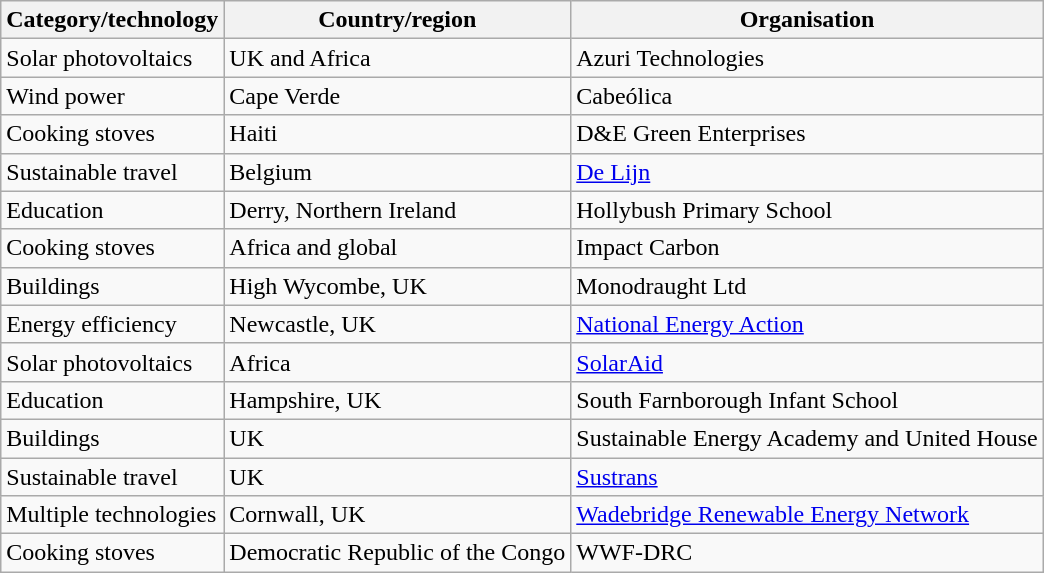<table class="wikitable">
<tr>
<th>Category/technology</th>
<th>Country/region</th>
<th>Organisation</th>
</tr>
<tr>
<td>Solar photovoltaics</td>
<td>UK and Africa</td>
<td>Azuri Technologies</td>
</tr>
<tr>
<td>Wind power</td>
<td>Cape Verde</td>
<td>Cabeólica</td>
</tr>
<tr>
<td>Cooking stoves</td>
<td>Haiti</td>
<td>D&E Green Enterprises</td>
</tr>
<tr>
<td>Sustainable travel</td>
<td>Belgium</td>
<td><a href='#'>De Lijn</a></td>
</tr>
<tr>
<td>Education</td>
<td>Derry, Northern Ireland</td>
<td>Hollybush Primary School</td>
</tr>
<tr>
<td>Cooking stoves</td>
<td>Africa and global</td>
<td>Impact Carbon</td>
</tr>
<tr>
<td>Buildings</td>
<td>High Wycombe, UK</td>
<td>Monodraught Ltd</td>
</tr>
<tr>
<td>Energy efficiency</td>
<td>Newcastle, UK</td>
<td><a href='#'>National Energy Action</a></td>
</tr>
<tr>
<td>Solar photovoltaics</td>
<td>Africa</td>
<td><a href='#'>SolarAid</a></td>
</tr>
<tr>
<td>Education</td>
<td>Hampshire, UK</td>
<td>South Farnborough Infant School</td>
</tr>
<tr>
<td>Buildings</td>
<td>UK</td>
<td>Sustainable Energy Academy and United House</td>
</tr>
<tr>
<td>Sustainable travel</td>
<td>UK</td>
<td><a href='#'>Sustrans</a></td>
</tr>
<tr>
<td>Multiple technologies</td>
<td>Cornwall, UK</td>
<td><a href='#'>Wadebridge Renewable Energy Network</a></td>
</tr>
<tr>
<td>Cooking stoves</td>
<td>Democratic Republic of the Congo</td>
<td>WWF-DRC</td>
</tr>
</table>
